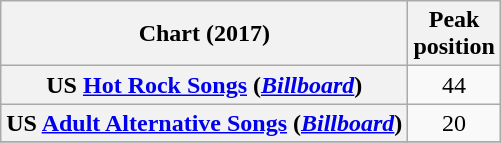<table class="wikitable sortable plainrowheaders" style="text-align:center">
<tr>
<th scope="col">Chart (2017)</th>
<th scope="col">Peak<br>position</th>
</tr>
<tr>
<th scope="row">US <a href='#'>Hot Rock Songs</a> (<a href='#'><em>Billboard</em></a>)</th>
<td>44</td>
</tr>
<tr>
<th scope="row">US <a href='#'>Adult Alternative Songs</a> (<a href='#'><em>Billboard</em></a>)</th>
<td>20</td>
</tr>
<tr>
</tr>
</table>
